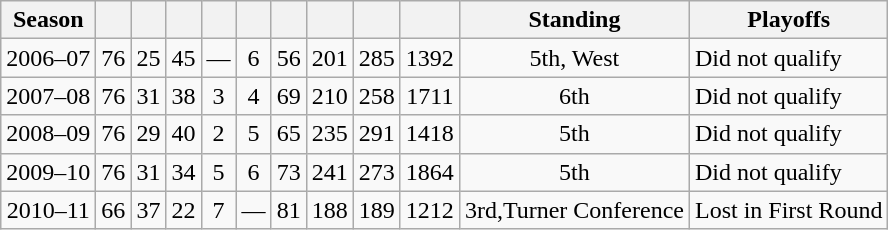<table class="wikitable" style="text-align:center">
<tr>
<th>Season</th>
<th></th>
<th></th>
<th></th>
<th></th>
<th></th>
<th></th>
<th></th>
<th></th>
<th></th>
<th>Standing</th>
<th>Playoffs</th>
</tr>
<tr>
<td>2006–07</td>
<td>76</td>
<td>25</td>
<td>45</td>
<td>—</td>
<td>6</td>
<td>56</td>
<td>201</td>
<td>285</td>
<td>1392</td>
<td>5th, West</td>
<td align=left>Did not qualify</td>
</tr>
<tr>
<td>2007–08</td>
<td>76</td>
<td>31</td>
<td>38</td>
<td>3</td>
<td>4</td>
<td>69</td>
<td>210</td>
<td>258</td>
<td>1711</td>
<td>6th</td>
<td align=left>Did not qualify</td>
</tr>
<tr>
<td>2008–09</td>
<td>76</td>
<td>29</td>
<td>40</td>
<td>2</td>
<td>5</td>
<td>65</td>
<td>235</td>
<td>291</td>
<td>1418</td>
<td>5th</td>
<td align=left>Did not qualify</td>
</tr>
<tr>
<td>2009–10</td>
<td>76</td>
<td>31</td>
<td>34</td>
<td>5</td>
<td>6</td>
<td>73</td>
<td>241</td>
<td>273</td>
<td>1864</td>
<td>5th</td>
<td align=left>Did not qualify</td>
</tr>
<tr>
<td>2010–11</td>
<td>66</td>
<td>37</td>
<td>22</td>
<td>7</td>
<td>—</td>
<td>81</td>
<td>188</td>
<td>189</td>
<td>1212</td>
<td>3rd,Turner Conference</td>
<td align=left>Lost in First Round</td>
</tr>
</table>
